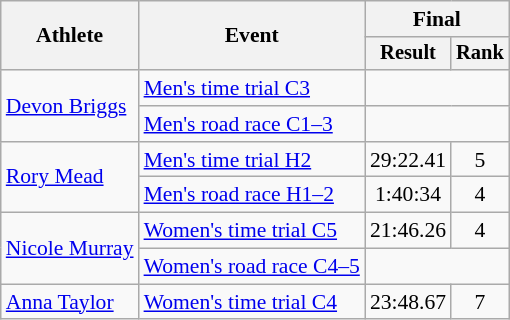<table class="wikitable" style="font-size:90%;text-align:center;">
<tr>
<th rowspan="2">Athlete</th>
<th rowspan="2">Event</th>
<th colspan="2">Final</th>
</tr>
<tr style="font-size:95%">
<th>Result</th>
<th>Rank</th>
</tr>
<tr>
<td style="text-align:left;" rowspan=2><a href='#'>Devon Briggs</a></td>
<td style="text-align:left;"><a href='#'>Men's time trial C3</a></td>
<td colspan=2></td>
</tr>
<tr>
<td style="text-align:left;"><a href='#'>Men's road race C1–3</a></td>
<td colspan=2></td>
</tr>
<tr>
<td style="text-align:left;" rowspan=2><a href='#'>Rory Mead</a></td>
<td style="text-align:left;"><a href='#'>Men's time trial H2</a></td>
<td>29:22.41</td>
<td>5</td>
</tr>
<tr>
<td style="text-align:left;"><a href='#'>Men's road race H1–2</a></td>
<td>1:40:34</td>
<td>4</td>
</tr>
<tr>
<td style="text-align:left;" rowspan=2><a href='#'>Nicole Murray</a></td>
<td style="text-align:left;"><a href='#'>Women's time trial C5</a></td>
<td>21:46.26</td>
<td>4</td>
</tr>
<tr>
<td style="text-align:left;"><a href='#'>Women's road race C4–5</a></td>
<td colspan=2></td>
</tr>
<tr>
<td style="text-align:left;"><a href='#'>Anna Taylor</a></td>
<td style="text-align:left;"><a href='#'>Women's time trial C4</a></td>
<td>23:48.67</td>
<td>7</td>
</tr>
</table>
